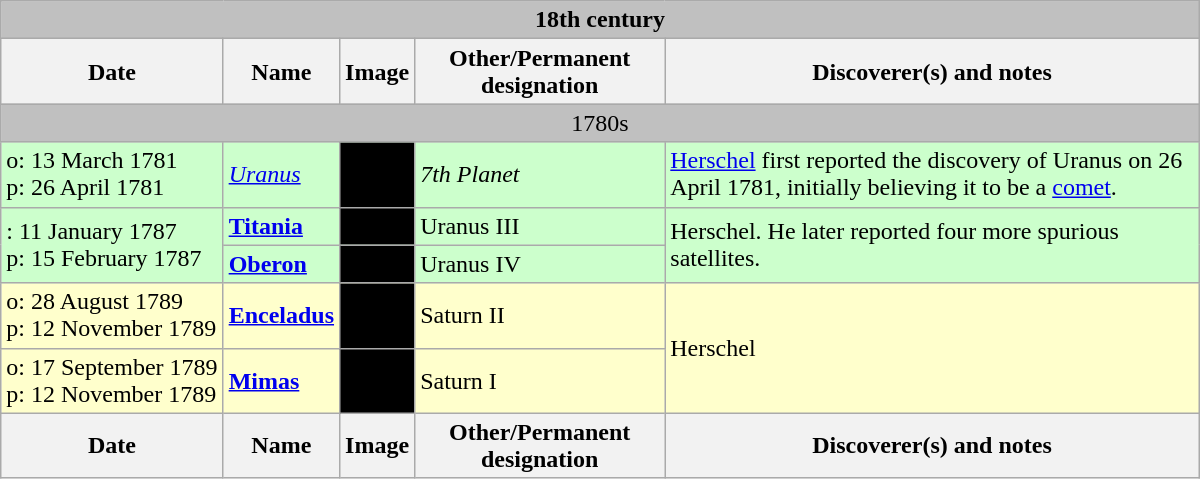<table class="wikitable" width="800">
<tr>
<th colspan="5" style="background-color: Silver; text-align: center;" id="c18th">18th century</th>
</tr>
<tr>
<th>Date</th>
<th>Name</th>
<th>Image</th>
<th>Other/Permanent designation</th>
<th>Discoverer(s) and notes</th>
</tr>
<tr>
<td colspan="5" style="background-color: Silver; text-align: center;" id="a1780s">1780s</td>
</tr>
<tr bgcolor="#CCFFCC">
<td style="white-space: nowrap">o: 13 March 1781<br>p: 26 April 1781</td>
<td><em><a href='#'>Uranus</a></em></td>
<td bgcolor="Black"></td>
<td><em>7th Planet</em></td>
<td><a href='#'>Herschel</a> first reported the discovery of Uranus on 26 April 1781, initially believing it to be a <a href='#'>comet</a>.</td>
</tr>
<tr bgcolor="#CCFFCC">
<td style="white-space: nowrap;" rowspan="2">: 11 January 1787<br>p: 15 February 1787</td>
<td><strong><a href='#'>Titania</a></strong></td>
<td bgcolor="Black"></td>
<td>Uranus III<br><small></small></td>
<td rowspan="2">Herschel. He later reported four more spurious satellites.</td>
</tr>
<tr bgcolor="#CCFFCC">
<td><strong><a href='#'>Oberon</a></strong></td>
<td bgcolor="Black"></td>
<td>Uranus IV<br><small></small></td>
</tr>
<tr bgcolor="#FFFFCC">
<td style="white-space: nowrap">o: 28 August 1789<br>p: 12 November 1789</td>
<td><strong><a href='#'>Enceladus</a></strong></td>
<td bgcolor="Black"></td>
<td>Saturn II</td>
<td rowspan="2">Herschel</td>
</tr>
<tr bgcolor="#FFFFCC">
<td style="white-space: nowrap">o: 17 September 1789<br>p: 12 November 1789</td>
<td><strong><a href='#'>Mimas</a></strong></td>
<td bgcolor="Black"></td>
<td>Saturn I</td>
</tr>
<tr>
<th>Date</th>
<th>Name</th>
<th>Image</th>
<th>Other/Permanent designation</th>
<th>Discoverer(s) and notes</th>
</tr>
</table>
